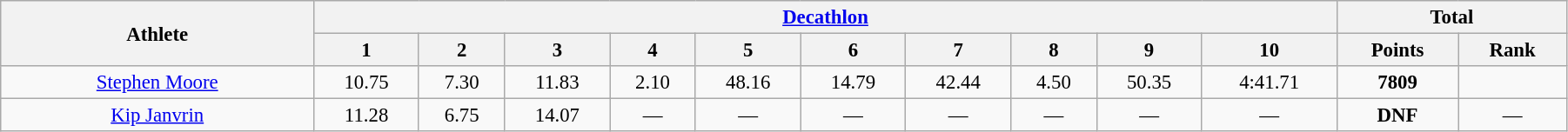<table class="wikitable" style="font-size:95%; text-align:center;" width="95%">
<tr>
<th rowspan="2">Athlete</th>
<th colspan="10"><a href='#'>Decathlon</a></th>
<th colspan="2">Total</th>
</tr>
<tr>
<th>1</th>
<th>2</th>
<th>3</th>
<th>4</th>
<th>5</th>
<th>6</th>
<th>7</th>
<th>8</th>
<th>9</th>
<th>10</th>
<th>Points</th>
<th>Rank</th>
</tr>
<tr>
<td width=20%><a href='#'>Stephen Moore</a></td>
<td>10.75</td>
<td>7.30</td>
<td>11.83</td>
<td>2.10</td>
<td>48.16</td>
<td>14.79</td>
<td>42.44</td>
<td>4.50</td>
<td>50.35</td>
<td>4:41.71</td>
<td><strong>7809</strong></td>
<td></td>
</tr>
<tr>
<td width=20%><a href='#'>Kip Janvrin</a></td>
<td>11.28</td>
<td>6.75</td>
<td>14.07</td>
<td>—</td>
<td>—</td>
<td>—</td>
<td>—</td>
<td>—</td>
<td>—</td>
<td>—</td>
<td><strong>DNF</strong></td>
<td>—</td>
</tr>
</table>
